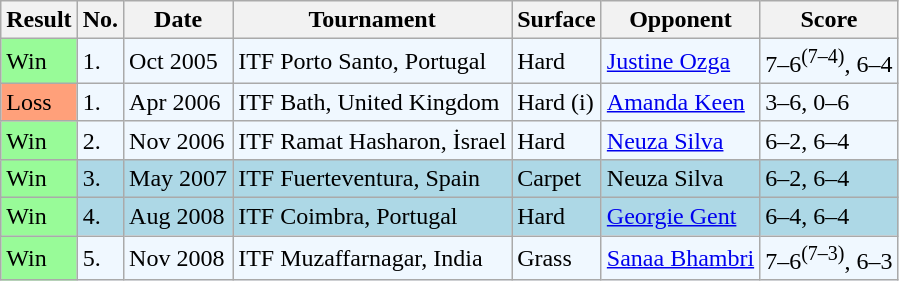<table class="sortable wikitable">
<tr>
<th>Result</th>
<th>No.</th>
<th>Date</th>
<th>Tournament</th>
<th>Surface</th>
<th>Opponent</th>
<th class="unsortable">Score</th>
</tr>
<tr style="background:#f0f8ff;">
<td style="background:#98fb98;">Win</td>
<td>1.</td>
<td>Oct 2005</td>
<td>ITF Porto Santo, Portugal</td>
<td>Hard</td>
<td> <a href='#'>Justine Ozga</a></td>
<td>7–6<sup>(7–4)</sup>, 6–4</td>
</tr>
<tr style="background:#f0f8ff;">
<td style="background:#ffa07a;">Loss</td>
<td>1.</td>
<td>Apr 2006</td>
<td>ITF Bath, United Kingdom</td>
<td>Hard (i)</td>
<td> <a href='#'>Amanda Keen</a></td>
<td>3–6, 0–6</td>
</tr>
<tr style="background:#f0f8ff;">
<td style="background:#98fb98;">Win</td>
<td>2.</td>
<td>Nov 2006</td>
<td>ITF Ramat Hasharon, İsrael</td>
<td>Hard</td>
<td> <a href='#'>Neuza Silva</a></td>
<td>6–2, 6–4</td>
</tr>
<tr style="background:lightblue;">
<td style="background:#98fb98;">Win</td>
<td>3.</td>
<td>May 2007</td>
<td>ITF Fuerteventura, Spain</td>
<td>Carpet</td>
<td> Neuza Silva</td>
<td>6–2, 6–4</td>
</tr>
<tr style="background:lightblue;">
<td style="background:#98fb98;">Win</td>
<td>4.</td>
<td>Aug 2008</td>
<td>ITF Coimbra, Portugal</td>
<td>Hard</td>
<td> <a href='#'>Georgie Gent</a></td>
<td>6–4, 6–4</td>
</tr>
<tr style="background:#f0f8ff;">
<td style="background:#98fb98;">Win</td>
<td>5.</td>
<td>Nov 2008</td>
<td>ITF Muzaffarnagar, India</td>
<td>Grass</td>
<td> <a href='#'>Sanaa Bhambri</a></td>
<td>7–6<sup>(7–3)</sup>, 6–3</td>
</tr>
</table>
